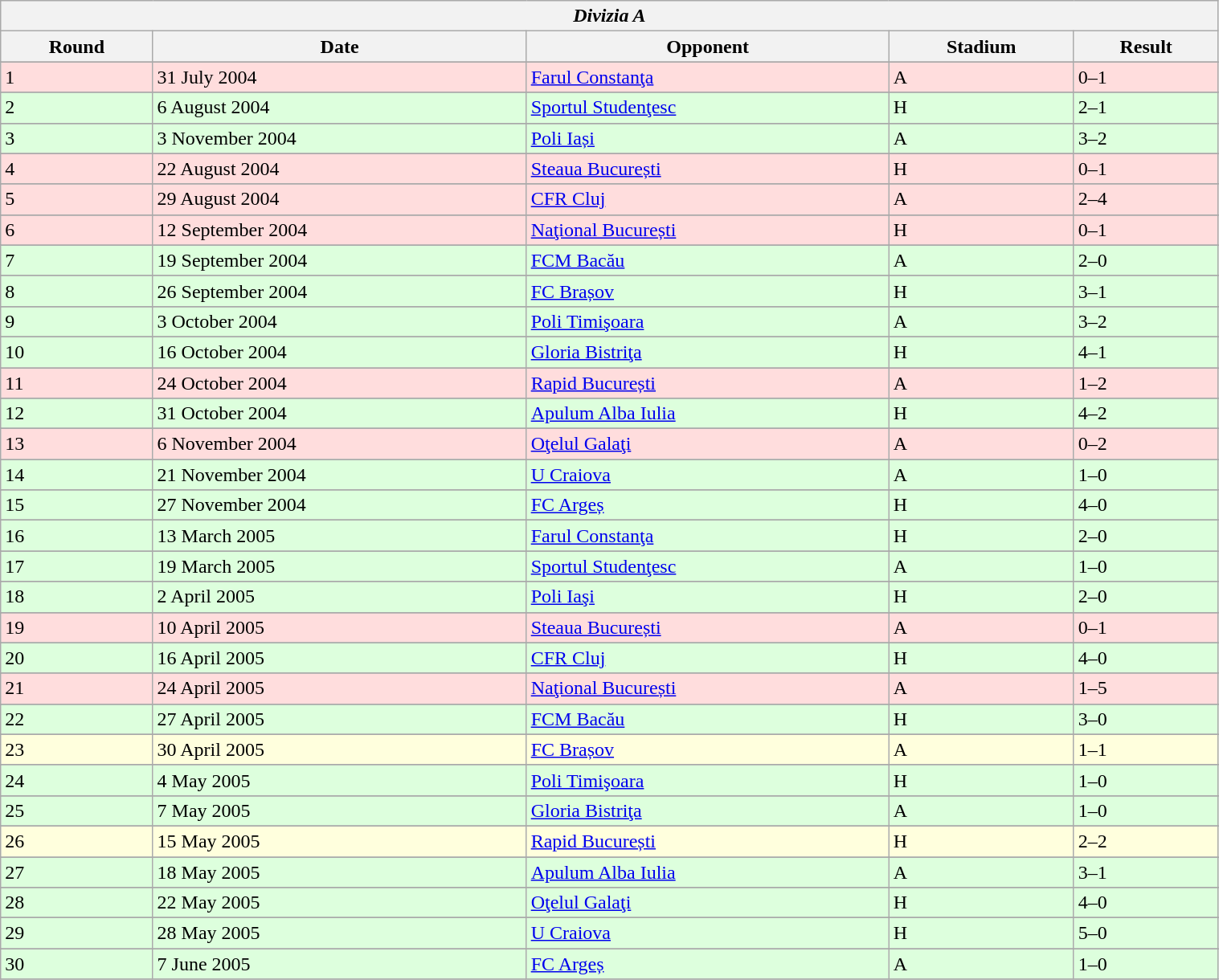<table class="wikitable" style="width:80%;">
<tr>
<th colspan="5" style="text-align:center;"><em>Divizia A</em></th>
</tr>
<tr>
<th>Round</th>
<th>Date</th>
<th>Opponent</th>
<th>Stadium</th>
<th>Result</th>
</tr>
<tr>
</tr>
<tr bgcolor="#ffdddd">
<td>1</td>
<td>31 July 2004</td>
<td><a href='#'>Farul Constanţa</a></td>
<td>A</td>
<td>0–1</td>
</tr>
<tr>
</tr>
<tr bgcolor="#ddffdd">
<td>2</td>
<td>6 August 2004</td>
<td><a href='#'>Sportul Studenţesc</a></td>
<td>H</td>
<td>2–1</td>
</tr>
<tr>
</tr>
<tr bgcolor="#ddffdd">
<td>3</td>
<td>3 November 2004</td>
<td><a href='#'>Poli Iași</a></td>
<td>A</td>
<td>3–2</td>
</tr>
<tr>
</tr>
<tr bgcolor="#ffdddd">
<td>4</td>
<td>22 August 2004</td>
<td><a href='#'>Steaua București</a></td>
<td>H</td>
<td>0–1</td>
</tr>
<tr>
</tr>
<tr bgcolor="#ffdddd">
<td>5</td>
<td>29 August 2004</td>
<td><a href='#'>CFR Cluj</a></td>
<td>A</td>
<td>2–4</td>
</tr>
<tr>
</tr>
<tr bgcolor="#ffdddd">
<td>6</td>
<td>12 September 2004</td>
<td><a href='#'>Naţional București</a></td>
<td>H</td>
<td>0–1</td>
</tr>
<tr>
</tr>
<tr bgcolor="#ddffdd">
<td>7</td>
<td>19 September 2004</td>
<td><a href='#'>FCM Bacău</a></td>
<td>A</td>
<td>2–0</td>
</tr>
<tr>
</tr>
<tr bgcolor="#ddffdd">
<td>8</td>
<td>26 September 2004</td>
<td><a href='#'>FC Brașov</a></td>
<td>H</td>
<td>3–1</td>
</tr>
<tr>
</tr>
<tr bgcolor="#ddffdd">
<td>9</td>
<td>3 October 2004</td>
<td><a href='#'>Poli Timişoara</a></td>
<td>A</td>
<td>3–2</td>
</tr>
<tr>
</tr>
<tr bgcolor="#ddffdd">
<td>10</td>
<td>16 October 2004</td>
<td><a href='#'>Gloria Bistriţa</a></td>
<td>H</td>
<td>4–1</td>
</tr>
<tr>
</tr>
<tr bgcolor="#ffdddd">
<td>11</td>
<td>24 October 2004</td>
<td><a href='#'>Rapid București</a></td>
<td>A</td>
<td>1–2</td>
</tr>
<tr>
</tr>
<tr bgcolor="#ddffdd">
<td>12</td>
<td>31 October 2004</td>
<td><a href='#'>Apulum Alba Iulia</a></td>
<td>H</td>
<td>4–2</td>
</tr>
<tr>
</tr>
<tr bgcolor="#ffdddd">
<td>13</td>
<td>6 November 2004</td>
<td><a href='#'>Oţelul Galaţi</a></td>
<td>A</td>
<td>0–2</td>
</tr>
<tr>
</tr>
<tr bgcolor="#ddffdd">
<td>14</td>
<td>21 November 2004</td>
<td><a href='#'>U Craiova</a></td>
<td>A</td>
<td>1–0</td>
</tr>
<tr>
</tr>
<tr bgcolor="#ddffdd">
<td>15</td>
<td>27 November 2004</td>
<td><a href='#'>FC Argeș</a></td>
<td>H</td>
<td>4–0</td>
</tr>
<tr>
</tr>
<tr bgcolor="#ddffdd">
<td>16</td>
<td>13 March 2005</td>
<td><a href='#'>Farul Constanţa</a></td>
<td>H</td>
<td>2–0</td>
</tr>
<tr>
</tr>
<tr bgcolor="#ddffdd">
<td>17</td>
<td>19 March 2005</td>
<td><a href='#'>Sportul Studenţesc</a></td>
<td>A</td>
<td>1–0</td>
</tr>
<tr>
</tr>
<tr bgcolor="#ddffdd">
<td>18</td>
<td>2 April 2005</td>
<td><a href='#'>Poli Iaşi</a></td>
<td>H</td>
<td>2–0</td>
</tr>
<tr>
</tr>
<tr bgcolor="#ffdddd">
<td>19</td>
<td>10 April 2005</td>
<td><a href='#'>Steaua București</a></td>
<td>A</td>
<td>0–1</td>
</tr>
<tr>
</tr>
<tr bgcolor="#ddffdd">
<td>20</td>
<td>16 April 2005</td>
<td><a href='#'>CFR Cluj</a></td>
<td>H</td>
<td>4–0</td>
</tr>
<tr>
</tr>
<tr bgcolor="#ffdddd">
<td>21</td>
<td>24 April 2005</td>
<td><a href='#'>Naţional București</a></td>
<td>A</td>
<td>1–5</td>
</tr>
<tr>
</tr>
<tr bgcolor="#ddffdd">
<td>22</td>
<td>27 April 2005</td>
<td><a href='#'>FCM Bacău</a></td>
<td>H</td>
<td>3–0</td>
</tr>
<tr>
</tr>
<tr bgcolor="#ffffdd">
<td>23</td>
<td>30 April 2005</td>
<td><a href='#'>FC Brașov</a></td>
<td>A</td>
<td>1–1</td>
</tr>
<tr>
</tr>
<tr bgcolor="#ddffdd">
<td>24</td>
<td>4 May 2005</td>
<td><a href='#'>Poli Timişoara</a></td>
<td>H</td>
<td>1–0</td>
</tr>
<tr>
</tr>
<tr bgcolor="#ddffdd">
<td>25</td>
<td>7 May 2005</td>
<td><a href='#'>Gloria Bistriţa</a></td>
<td>A</td>
<td>1–0</td>
</tr>
<tr>
</tr>
<tr bgcolor="#ffffdd">
<td>26</td>
<td>15 May 2005</td>
<td><a href='#'>Rapid București</a></td>
<td>H</td>
<td>2–2</td>
</tr>
<tr>
</tr>
<tr bgcolor="#ddffdd">
<td>27</td>
<td>18 May 2005</td>
<td><a href='#'>Apulum Alba Iulia</a></td>
<td>A</td>
<td>3–1</td>
</tr>
<tr>
</tr>
<tr bgcolor="#ddffdd">
<td>28</td>
<td>22 May 2005</td>
<td><a href='#'>Oţelul Galaţi</a></td>
<td>H</td>
<td>4–0</td>
</tr>
<tr>
</tr>
<tr bgcolor="#ddffdd">
<td>29</td>
<td>28 May 2005</td>
<td><a href='#'>U Craiova</a></td>
<td>H</td>
<td>5–0</td>
</tr>
<tr>
</tr>
<tr bgcolor="#ddffdd">
<td>30</td>
<td>7 June 2005</td>
<td><a href='#'>FC Argeș</a></td>
<td>A</td>
<td>1–0</td>
</tr>
<tr>
</tr>
</table>
